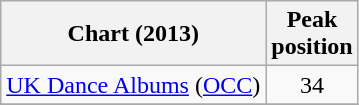<table class="wikitable sortable plainrowheaders">
<tr>
<th>Chart (2013)</th>
<th>Peak<br>position</th>
</tr>
<tr>
<td><a href='#'>UK Dance Albums</a> (<a href='#'>OCC</a>)</td>
<td align="center">34</td>
</tr>
<tr>
</tr>
</table>
